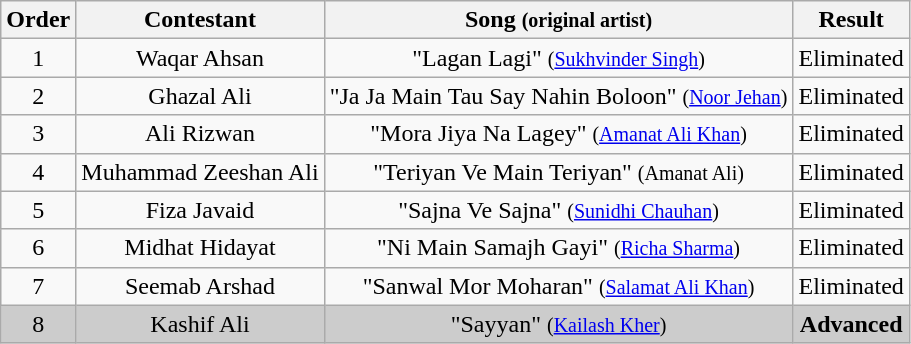<table class="wikitable plainrowheaders" style="text-align:center;">
<tr>
<th scope="col">Order</th>
<th scope="col">Contestant</th>
<th scope="col">Song <small> (original artist)</small></th>
<th scope="col">Result</th>
</tr>
<tr>
<td>1</td>
<td>Waqar Ahsan</td>
<td>"Lagan Lagi" <small>(<a href='#'>Sukhvinder Singh</a>)</small></td>
<td>Eliminated</td>
</tr>
<tr>
<td>2</td>
<td>Ghazal Ali</td>
<td>"Ja Ja Main Tau Say Nahin Boloon" <small>(<a href='#'>Noor Jehan</a>)</small></td>
<td>Eliminated</td>
</tr>
<tr>
<td>3</td>
<td>Ali Rizwan</td>
<td>"Mora Jiya Na Lagey" <small>(<a href='#'>Amanat Ali Khan</a>)</small></td>
<td>Eliminated</td>
</tr>
<tr>
<td>4</td>
<td>Muhammad Zeeshan Ali</td>
<td>"Teriyan Ve Main Teriyan" <small>(Amanat Ali)</small></td>
<td>Eliminated</td>
</tr>
<tr>
<td>5</td>
<td>Fiza Javaid</td>
<td>"Sajna Ve Sajna" <small>(<a href='#'>Sunidhi Chauhan</a>)</small></td>
<td>Eliminated</td>
</tr>
<tr>
<td>6</td>
<td>Midhat Hidayat</td>
<td>"Ni Main Samajh Gayi" <small>(<a href='#'>Richa Sharma</a>)</small></td>
<td>Eliminated</td>
</tr>
<tr>
<td>7</td>
<td>Seemab Arshad</td>
<td>"Sanwal Mor Moharan" <small>(<a href='#'>Salamat Ali Khan</a>)</small></td>
<td>Eliminated</td>
</tr>
<tr style="background:#ccc;">
<td>8</td>
<td>Kashif Ali</td>
<td>"Sayyan" <small>(<a href='#'>Kailash Kher</a>)</small></td>
<td><strong>Advanced</strong></td>
</tr>
</table>
